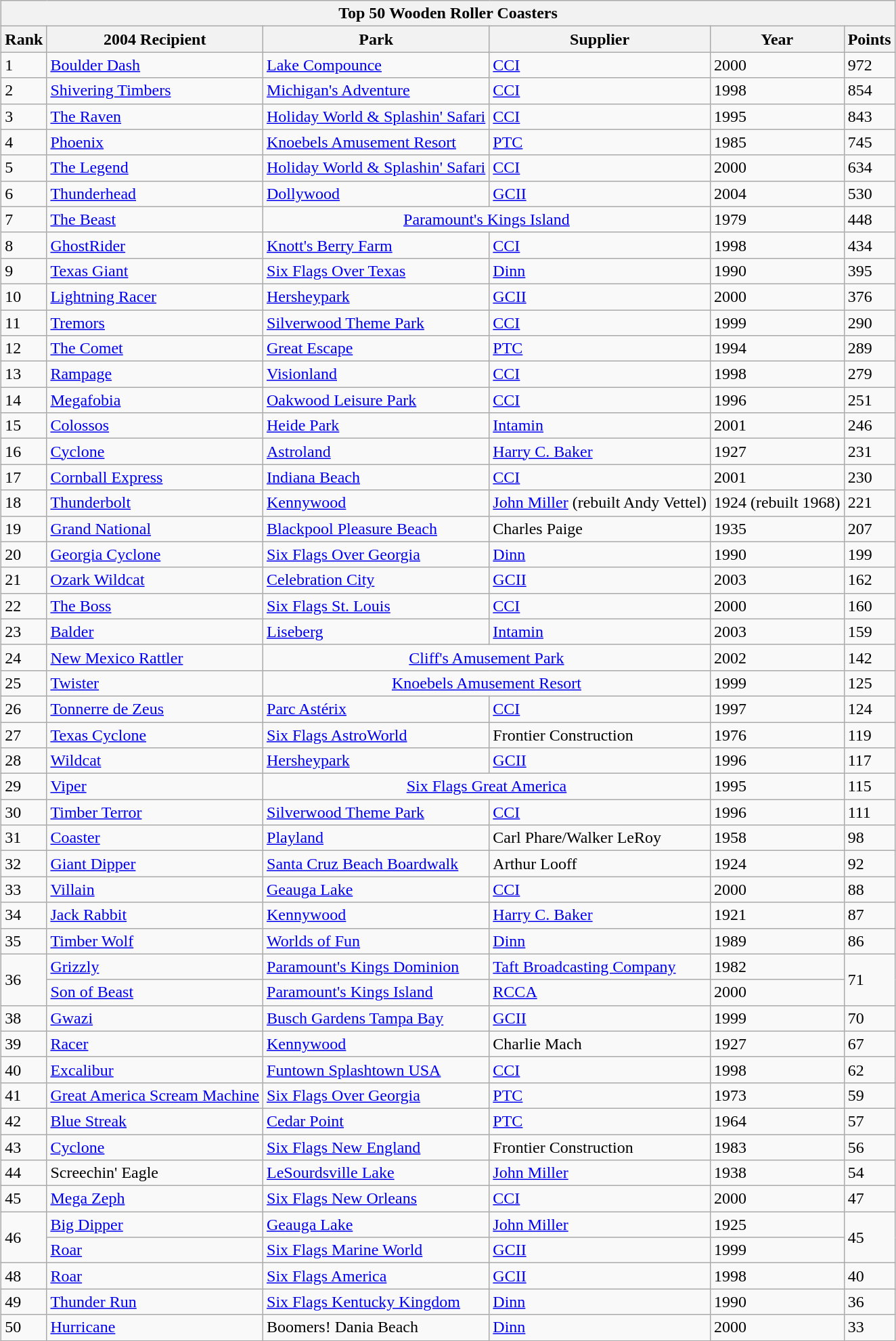<table class="wikitable" style="margin:1em auto;">
<tr>
<th colspan="500"><strong>Top 50 Wooden Roller Coasters</strong></th>
</tr>
<tr>
<th>Rank</th>
<th>2004 Recipient</th>
<th>Park</th>
<th>Supplier</th>
<th>Year</th>
<th>Points</th>
</tr>
<tr>
<td>1</td>
<td><a href='#'>Boulder Dash</a></td>
<td><a href='#'>Lake Compounce</a></td>
<td><a href='#'>CCI</a></td>
<td>2000</td>
<td>972</td>
</tr>
<tr>
<td>2</td>
<td><a href='#'>Shivering Timbers</a></td>
<td><a href='#'>Michigan's Adventure</a></td>
<td><a href='#'>CCI</a></td>
<td>1998</td>
<td>854</td>
</tr>
<tr>
<td>3</td>
<td><a href='#'>The Raven</a></td>
<td><a href='#'>Holiday World & Splashin' Safari</a></td>
<td><a href='#'>CCI</a></td>
<td>1995</td>
<td>843</td>
</tr>
<tr>
<td>4</td>
<td><a href='#'>Phoenix</a></td>
<td><a href='#'>Knoebels Amusement Resort</a></td>
<td><a href='#'>PTC</a></td>
<td>1985</td>
<td>745</td>
</tr>
<tr>
<td>5</td>
<td><a href='#'>The Legend</a></td>
<td><a href='#'>Holiday World & Splashin' Safari</a></td>
<td><a href='#'>CCI</a></td>
<td>2000</td>
<td>634</td>
</tr>
<tr>
<td>6</td>
<td><a href='#'>Thunderhead</a></td>
<td><a href='#'>Dollywood</a></td>
<td><a href='#'>GCII</a></td>
<td>2004</td>
<td>530</td>
</tr>
<tr>
<td>7</td>
<td><a href='#'>The Beast</a></td>
<td colspan="2" style="text-align:center;"><a href='#'>Paramount's Kings Island</a></td>
<td>1979</td>
<td>448</td>
</tr>
<tr>
<td>8</td>
<td><a href='#'>GhostRider</a></td>
<td><a href='#'>Knott's Berry Farm</a></td>
<td><a href='#'>CCI</a></td>
<td>1998</td>
<td>434</td>
</tr>
<tr>
<td>9</td>
<td><a href='#'>Texas Giant</a></td>
<td><a href='#'>Six Flags Over Texas</a></td>
<td><a href='#'>Dinn</a></td>
<td>1990</td>
<td>395</td>
</tr>
<tr>
<td>10</td>
<td><a href='#'>Lightning Racer</a></td>
<td><a href='#'>Hersheypark</a></td>
<td><a href='#'>GCII</a></td>
<td>2000</td>
<td>376</td>
</tr>
<tr>
<td>11</td>
<td><a href='#'>Tremors</a></td>
<td><a href='#'>Silverwood Theme Park</a></td>
<td><a href='#'>CCI</a></td>
<td>1999</td>
<td>290</td>
</tr>
<tr>
<td>12</td>
<td><a href='#'>The Comet</a></td>
<td><a href='#'>Great Escape</a></td>
<td><a href='#'>PTC</a></td>
<td>1994</td>
<td>289</td>
</tr>
<tr>
<td>13</td>
<td><a href='#'>Rampage</a></td>
<td><a href='#'>Visionland</a></td>
<td><a href='#'>CCI</a></td>
<td>1998</td>
<td>279</td>
</tr>
<tr>
<td>14</td>
<td><a href='#'>Megafobia</a></td>
<td><a href='#'>Oakwood Leisure Park</a></td>
<td><a href='#'>CCI</a></td>
<td>1996</td>
<td>251</td>
</tr>
<tr>
<td>15</td>
<td><a href='#'>Colossos</a></td>
<td><a href='#'>Heide Park</a></td>
<td><a href='#'>Intamin</a></td>
<td>2001</td>
<td>246</td>
</tr>
<tr>
<td>16</td>
<td><a href='#'>Cyclone</a></td>
<td><a href='#'>Astroland</a></td>
<td><a href='#'>Harry C. Baker</a></td>
<td>1927</td>
<td>231</td>
</tr>
<tr>
<td>17</td>
<td><a href='#'>Cornball Express</a></td>
<td><a href='#'>Indiana Beach</a></td>
<td><a href='#'>CCI</a></td>
<td>2001</td>
<td>230</td>
</tr>
<tr>
<td>18</td>
<td><a href='#'>Thunderbolt</a></td>
<td><a href='#'>Kennywood</a></td>
<td><a href='#'>John Miller</a> (rebuilt Andy Vettel)</td>
<td>1924 (rebuilt 1968)</td>
<td>221</td>
</tr>
<tr>
<td>19</td>
<td><a href='#'>Grand National</a></td>
<td><a href='#'>Blackpool Pleasure Beach</a></td>
<td>Charles Paige</td>
<td>1935</td>
<td>207</td>
</tr>
<tr>
<td>20</td>
<td><a href='#'>Georgia Cyclone</a></td>
<td><a href='#'>Six Flags Over Georgia</a></td>
<td><a href='#'>Dinn</a></td>
<td>1990</td>
<td>199</td>
</tr>
<tr>
<td>21</td>
<td><a href='#'>Ozark Wildcat</a></td>
<td><a href='#'>Celebration City</a></td>
<td><a href='#'>GCII</a></td>
<td>2003</td>
<td>162</td>
</tr>
<tr>
<td>22</td>
<td><a href='#'>The Boss</a></td>
<td><a href='#'>Six Flags St. Louis</a></td>
<td><a href='#'>CCI</a></td>
<td>2000</td>
<td>160</td>
</tr>
<tr>
<td>23</td>
<td><a href='#'>Balder</a></td>
<td><a href='#'>Liseberg</a></td>
<td><a href='#'>Intamin</a></td>
<td>2003</td>
<td>159</td>
</tr>
<tr>
<td>24</td>
<td><a href='#'>New Mexico Rattler</a></td>
<td colspan="2" style="text-align:center;"><a href='#'>Cliff's Amusement Park</a></td>
<td>2002</td>
<td>142</td>
</tr>
<tr>
<td>25</td>
<td><a href='#'>Twister</a></td>
<td colspan="2" style="text-align:center;"><a href='#'>Knoebels Amusement Resort</a></td>
<td>1999</td>
<td>125</td>
</tr>
<tr>
<td>26</td>
<td><a href='#'>Tonnerre de Zeus</a></td>
<td><a href='#'>Parc Astérix</a></td>
<td><a href='#'>CCI</a></td>
<td>1997</td>
<td>124</td>
</tr>
<tr>
<td>27</td>
<td><a href='#'>Texas Cyclone</a></td>
<td><a href='#'>Six Flags AstroWorld</a></td>
<td>Frontier Construction</td>
<td>1976</td>
<td>119</td>
</tr>
<tr>
<td>28</td>
<td><a href='#'>Wildcat</a></td>
<td><a href='#'>Hersheypark</a></td>
<td><a href='#'>GCII</a></td>
<td>1996</td>
<td>117</td>
</tr>
<tr>
<td>29</td>
<td><a href='#'>Viper</a></td>
<td colspan="2" style="text-align:center;"><a href='#'>Six Flags Great America</a></td>
<td>1995</td>
<td>115</td>
</tr>
<tr>
<td>30</td>
<td><a href='#'>Timber Terror</a></td>
<td><a href='#'>Silverwood Theme Park</a></td>
<td><a href='#'>CCI</a></td>
<td>1996</td>
<td>111</td>
</tr>
<tr>
<td>31</td>
<td><a href='#'>Coaster</a></td>
<td><a href='#'>Playland</a></td>
<td>Carl Phare/Walker LeRoy</td>
<td>1958</td>
<td>98</td>
</tr>
<tr>
<td>32</td>
<td><a href='#'>Giant Dipper</a></td>
<td><a href='#'>Santa Cruz Beach Boardwalk</a></td>
<td>Arthur Looff</td>
<td>1924</td>
<td>92</td>
</tr>
<tr>
<td>33</td>
<td><a href='#'>Villain</a></td>
<td><a href='#'>Geauga Lake</a></td>
<td><a href='#'>CCI</a></td>
<td>2000</td>
<td>88</td>
</tr>
<tr>
<td>34</td>
<td><a href='#'>Jack Rabbit</a></td>
<td><a href='#'>Kennywood</a></td>
<td><a href='#'>Harry C. Baker</a></td>
<td>1921</td>
<td>87</td>
</tr>
<tr>
<td>35</td>
<td><a href='#'>Timber Wolf</a></td>
<td><a href='#'>Worlds of Fun</a></td>
<td><a href='#'>Dinn</a></td>
<td>1989</td>
<td>86</td>
</tr>
<tr>
<td rowspan="2">36</td>
<td><a href='#'>Grizzly</a></td>
<td><a href='#'>Paramount's Kings Dominion</a></td>
<td><a href='#'>Taft Broadcasting Company</a></td>
<td>1982</td>
<td rowspan="2">71</td>
</tr>
<tr>
<td><a href='#'>Son of Beast</a></td>
<td><a href='#'>Paramount's Kings Island</a></td>
<td><a href='#'>RCCA</a></td>
<td>2000</td>
</tr>
<tr>
<td>38</td>
<td><a href='#'>Gwazi</a></td>
<td><a href='#'>Busch Gardens Tampa Bay</a></td>
<td><a href='#'>GCII</a></td>
<td>1999</td>
<td>70</td>
</tr>
<tr>
<td>39</td>
<td><a href='#'>Racer</a></td>
<td><a href='#'>Kennywood</a></td>
<td>Charlie Mach</td>
<td>1927</td>
<td>67</td>
</tr>
<tr>
<td>40</td>
<td><a href='#'>Excalibur</a></td>
<td><a href='#'>Funtown Splashtown USA</a></td>
<td><a href='#'>CCI</a></td>
<td>1998</td>
<td>62</td>
</tr>
<tr>
<td>41</td>
<td><a href='#'>Great America Scream Machine</a></td>
<td><a href='#'>Six Flags Over Georgia</a></td>
<td><a href='#'>PTC</a></td>
<td>1973</td>
<td>59</td>
</tr>
<tr>
<td>42</td>
<td><a href='#'>Blue Streak</a></td>
<td><a href='#'>Cedar Point</a></td>
<td><a href='#'>PTC</a></td>
<td>1964</td>
<td>57</td>
</tr>
<tr>
<td>43</td>
<td><a href='#'>Cyclone</a></td>
<td><a href='#'>Six Flags New England</a></td>
<td>Frontier Construction</td>
<td>1983</td>
<td>56</td>
</tr>
<tr>
<td>44</td>
<td>Screechin' Eagle</td>
<td><a href='#'>LeSourdsville Lake</a></td>
<td><a href='#'>John Miller</a></td>
<td>1938</td>
<td>54</td>
</tr>
<tr>
<td>45</td>
<td><a href='#'>Mega Zeph</a></td>
<td><a href='#'>Six Flags New Orleans</a></td>
<td><a href='#'>CCI</a></td>
<td>2000</td>
<td>47</td>
</tr>
<tr>
<td rowspan="2">46</td>
<td><a href='#'>Big Dipper</a></td>
<td><a href='#'>Geauga Lake</a></td>
<td><a href='#'>John Miller</a></td>
<td>1925</td>
<td rowspan="2">45</td>
</tr>
<tr>
<td><a href='#'>Roar</a></td>
<td><a href='#'>Six Flags Marine World</a></td>
<td><a href='#'>GCII</a></td>
<td>1999</td>
</tr>
<tr>
<td>48</td>
<td><a href='#'>Roar</a></td>
<td><a href='#'>Six Flags America</a></td>
<td><a href='#'>GCII</a></td>
<td>1998</td>
<td>40</td>
</tr>
<tr>
<td>49</td>
<td><a href='#'>Thunder Run</a></td>
<td><a href='#'>Six Flags Kentucky Kingdom</a></td>
<td><a href='#'>Dinn</a></td>
<td>1990</td>
<td>36</td>
</tr>
<tr>
<td>50</td>
<td><a href='#'>Hurricane</a></td>
<td>Boomers! Dania Beach</td>
<td><a href='#'>Dinn</a></td>
<td>2000</td>
<td>33</td>
</tr>
</table>
